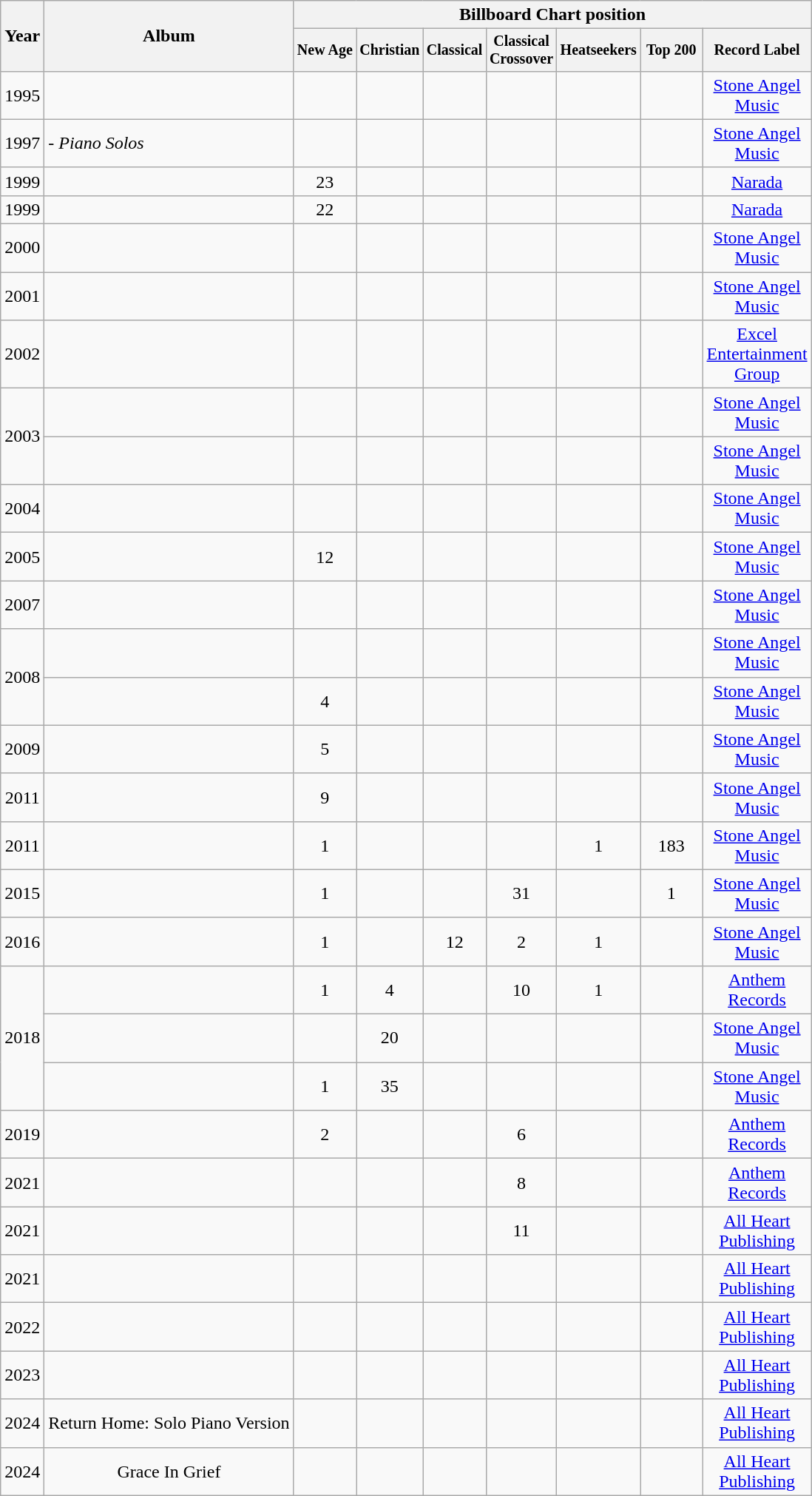<table class="wikitable" style="text-align:center;">
<tr>
<th rowspan="2">Year</th>
<th rowspan="2"><strong>Album</strong></th>
<th colspan="7">Billboard Chart position</th>
</tr>
<tr style="font-size:smaller;">
<th style="width:50px;">New Age</th>
<th style="width:50px;">Christian</th>
<th style="width:50px;">Classical</th>
<th style="width:50px;">Classical Crossover</th>
<th style="width:50px;">Heatseekers</th>
<th style="width:50px;">Top 200</th>
<th style="width:50px;">Record Label</th>
</tr>
<tr>
<td>1995</td>
<td style="text-align:left;"><em></em></td>
<td></td>
<td></td>
<td></td>
<td></td>
<td></td>
<td></td>
<td><a href='#'>Stone Angel Music</a></td>
</tr>
<tr>
<td>1997</td>
<td style="text-align:left;"><em> - Piano Solos</em></td>
<td></td>
<td></td>
<td></td>
<td></td>
<td></td>
<td></td>
<td><a href='#'>Stone Angel Music</a></td>
</tr>
<tr>
<td>1999</td>
<td style="text-align:left;"><em></em></td>
<td>23</td>
<td></td>
<td></td>
<td></td>
<td></td>
<td></td>
<td><a href='#'>Narada</a></td>
</tr>
<tr>
<td style="text-align:left;">1999</td>
<td style="text-align:left;"><em></em></td>
<td>22</td>
<td></td>
<td></td>
<td></td>
<td></td>
<td></td>
<td><a href='#'>Narada</a></td>
</tr>
<tr>
<td>2000</td>
<td style="text-align:left;"><em></em></td>
<td></td>
<td></td>
<td></td>
<td></td>
<td></td>
<td></td>
<td><a href='#'>Stone Angel Music</a></td>
</tr>
<tr>
<td>2001</td>
<td style="text-align:left;"><em></em></td>
<td></td>
<td></td>
<td></td>
<td></td>
<td></td>
<td></td>
<td><a href='#'>Stone Angel Music</a></td>
</tr>
<tr>
<td>2002</td>
<td style="text-align:left;"><em></em></td>
<td></td>
<td></td>
<td></td>
<td></td>
<td></td>
<td></td>
<td><a href='#'>Excel Entertainment Group</a></td>
</tr>
<tr>
<td rowspan="2">2003</td>
<td style="text-align:left;"><em></em></td>
<td></td>
<td></td>
<td></td>
<td></td>
<td></td>
<td></td>
<td><a href='#'>Stone Angel Music</a></td>
</tr>
<tr>
<td style="text-align:left;"><em></em></td>
<td></td>
<td></td>
<td></td>
<td></td>
<td></td>
<td></td>
<td><a href='#'>Stone Angel Music</a></td>
</tr>
<tr>
<td>2004</td>
<td style="text-align:left;"><em></em></td>
<td></td>
<td></td>
<td></td>
<td></td>
<td></td>
<td></td>
<td><a href='#'>Stone Angel Music</a></td>
</tr>
<tr>
<td>2005</td>
<td style="text-align:left;"><em></em></td>
<td>12</td>
<td></td>
<td></td>
<td></td>
<td></td>
<td></td>
<td><a href='#'>Stone Angel Music</a></td>
</tr>
<tr>
<td>2007</td>
<td style="text-align:left;"><em></em></td>
<td></td>
<td></td>
<td></td>
<td></td>
<td></td>
<td></td>
<td><a href='#'>Stone Angel Music</a></td>
</tr>
<tr>
<td rowspan="2">2008</td>
<td style="text-align:left;"><em></em></td>
<td></td>
<td></td>
<td></td>
<td></td>
<td></td>
<td></td>
<td><a href='#'>Stone Angel Music</a></td>
</tr>
<tr>
<td style="text-align:left;"><em></em></td>
<td>4</td>
<td></td>
<td></td>
<td></td>
<td></td>
<td></td>
<td><a href='#'>Stone Angel Music</a></td>
</tr>
<tr>
<td>2009</td>
<td style="text-align:left;"><em></em></td>
<td>5</td>
<td></td>
<td></td>
<td></td>
<td></td>
<td></td>
<td><a href='#'>Stone Angel Music</a></td>
</tr>
<tr>
<td>2011</td>
<td style="text-align:left;"><em></em></td>
<td>9</td>
<td></td>
<td></td>
<td></td>
<td></td>
<td></td>
<td><a href='#'>Stone Angel Music</a></td>
</tr>
<tr>
<td>2011</td>
<td style="text-align:left;"><em></em></td>
<td>1</td>
<td></td>
<td></td>
<td></td>
<td>1</td>
<td>183</td>
<td><a href='#'>Stone Angel Music</a></td>
</tr>
<tr>
<td>2015</td>
<td style="text-align:left;"><em></em></td>
<td>1</td>
<td></td>
<td></td>
<td>31</td>
<td></td>
<td>1</td>
<td><a href='#'>Stone Angel Music</a></td>
</tr>
<tr>
<td>2016</td>
<td style="text-align:left;"><em></em></td>
<td>1</td>
<td></td>
<td>12</td>
<td>2</td>
<td>1</td>
<td></td>
<td><a href='#'>Stone Angel Music</a></td>
</tr>
<tr>
<td rowspan="3">2018</td>
<td style="text-align:left;"><em></em></td>
<td>1</td>
<td>4</td>
<td></td>
<td>10</td>
<td>1</td>
<td></td>
<td><a href='#'>Anthem Records</a></td>
</tr>
<tr>
<td style="text-align:left;"><em></em></td>
<td></td>
<td>20</td>
<td></td>
<td></td>
<td></td>
<td></td>
<td><a href='#'>Stone Angel Music</a></td>
</tr>
<tr>
<td style="text-align:left;"><em></em></td>
<td>1</td>
<td>35</td>
<td></td>
<td></td>
<td></td>
<td></td>
<td><a href='#'>Stone Angel Music</a></td>
</tr>
<tr>
<td>2019</td>
<td style="text-align:left;"><em></em></td>
<td>2</td>
<td></td>
<td></td>
<td>6</td>
<td></td>
<td></td>
<td><a href='#'>Anthem Records</a></td>
</tr>
<tr>
<td>2021</td>
<td style="text-align:left;"><em></em></td>
<td></td>
<td></td>
<td></td>
<td>8</td>
<td></td>
<td></td>
<td><a href='#'>Anthem Records</a></td>
</tr>
<tr>
<td>2021</td>
<td style="text-align:left;"><em></em></td>
<td></td>
<td></td>
<td></td>
<td>11</td>
<td></td>
<td></td>
<td><a href='#'>All Heart Publishing</a></td>
</tr>
<tr>
<td>2021</td>
<td style="text-align:left;"><em></em></td>
<td></td>
<td></td>
<td></td>
<td></td>
<td></td>
<td></td>
<td><a href='#'>All Heart Publishing</a></td>
</tr>
<tr>
<td>2022</td>
<td style="text-align:left;"><em></em></td>
<td></td>
<td></td>
<td></td>
<td></td>
<td></td>
<td></td>
<td><a href='#'>All Heart Publishing</a></td>
</tr>
<tr>
<td>2023</td>
<td style="text-align:left;"><em></em></td>
<td></td>
<td></td>
<td></td>
<td></td>
<td></td>
<td></td>
<td><a href='#'>All Heart Publishing</a></td>
</tr>
<tr>
<td>2024</td>
<td>Return Home: Solo Piano Version</td>
<td></td>
<td></td>
<td></td>
<td></td>
<td></td>
<td></td>
<td><a href='#'>All Heart Publishing</a></td>
</tr>
<tr>
<td>2024</td>
<td>Grace In Grief</td>
<td></td>
<td></td>
<td></td>
<td></td>
<td></td>
<td></td>
<td><a href='#'>All Heart Publishing</a></td>
</tr>
</table>
